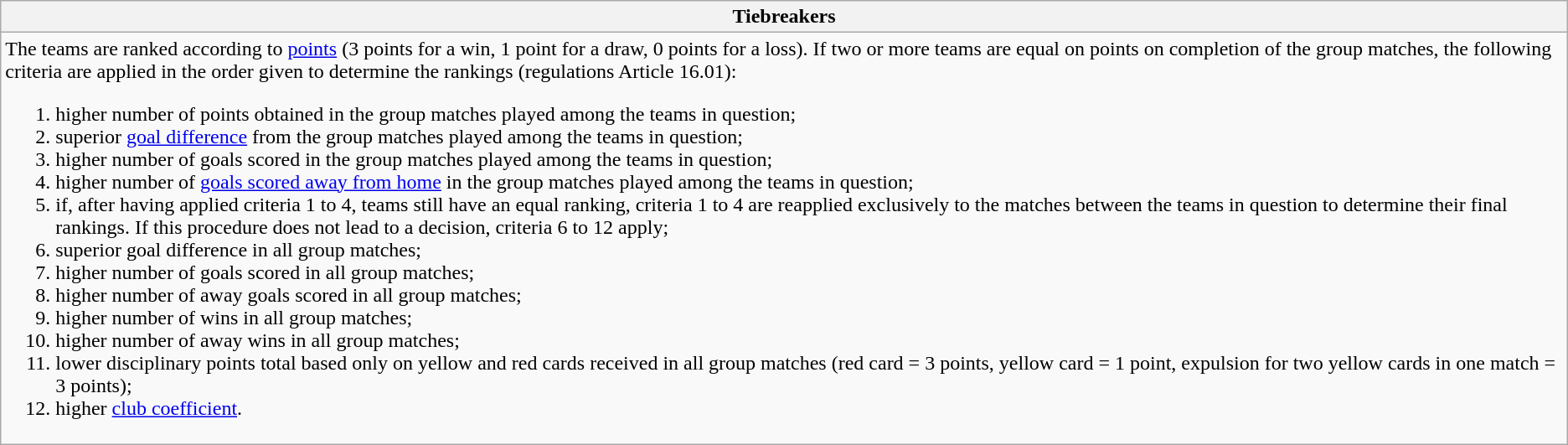<table class="wikitable collapsible collapsed">
<tr>
<th>Tiebreakers</th>
</tr>
<tr>
<td>The teams are ranked according to <a href='#'>points</a> (3 points for a win, 1 point for a draw, 0 points for a loss). If two or more teams are equal on points on completion of the group matches, the following criteria are applied in the order given to determine the rankings (regulations Article 16.01):<br><ol><li>higher number of points obtained in the group matches played among the teams in question;</li><li>superior <a href='#'>goal difference</a> from the group matches played among the teams in question;</li><li>higher number of goals scored in the group matches played among the teams in question;</li><li>higher number of <a href='#'>goals scored away from home</a> in the group matches played among the teams in question;</li><li>if, after having applied criteria 1 to 4, teams still have an equal ranking, criteria 1 to 4 are reapplied exclusively to the matches between the teams in question to determine their final rankings. If this procedure does not lead to a decision, criteria 6 to 12 apply;</li><li>superior goal difference in all group matches;</li><li>higher number of goals scored in all group matches;</li><li>higher number of away goals scored in all group matches;</li><li>higher number of wins in all group matches;</li><li>higher number of away wins in all group matches;</li><li>lower disciplinary points total based only on yellow and red cards received in all group matches (red card = 3 points, yellow card = 1 point, expulsion for two yellow cards in one match = 3 points);</li><li>higher <a href='#'>club coefficient</a>.</li></ol></td>
</tr>
</table>
